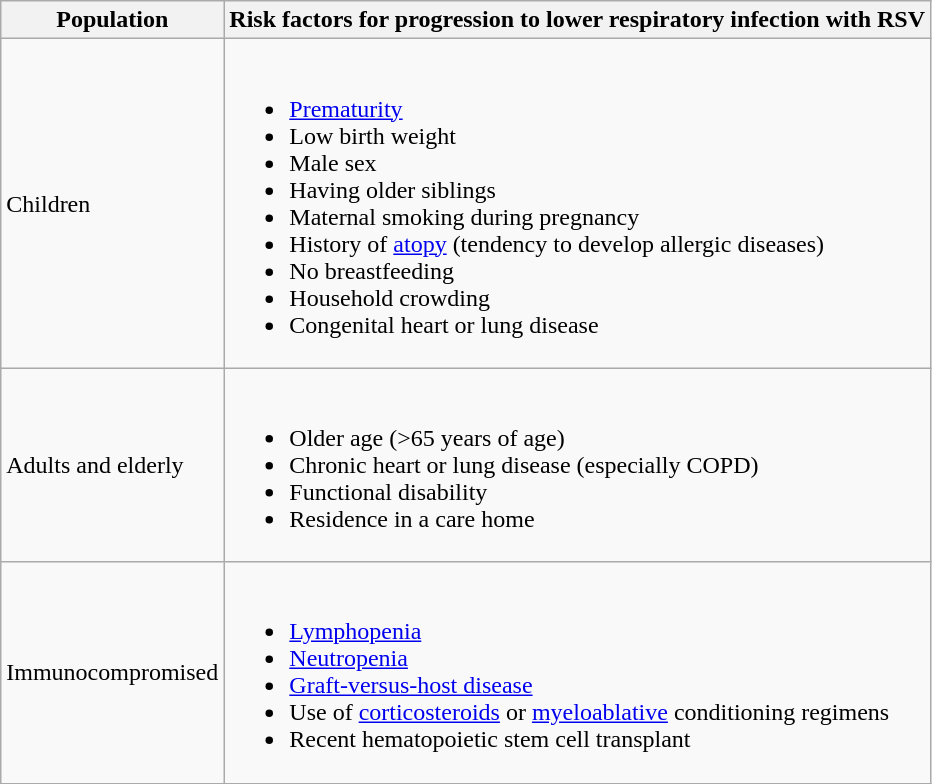<table class="wikitable">
<tr>
<th>Population</th>
<th>Risk factors for progression to lower respiratory infection with RSV</th>
</tr>
<tr>
<td>Children</td>
<td><br><ul><li><a href='#'>Prematurity</a></li><li>Low birth weight</li><li>Male sex</li><li>Having older siblings</li><li>Maternal smoking during pregnancy</li><li>History of <a href='#'>atopy</a> (tendency to develop allergic diseases)</li><li>No breastfeeding</li><li>Household crowding</li><li>Congenital heart or lung disease</li></ul></td>
</tr>
<tr>
<td>Adults and elderly</td>
<td><br><ul><li>Older age (>65 years of age)</li><li>Chronic heart or lung disease (especially COPD)</li><li>Functional disability</li><li>Residence in a care home</li></ul></td>
</tr>
<tr>
<td>Immunocompromised</td>
<td><br><ul><li><a href='#'>Lymphopenia</a></li><li><a href='#'>Neutropenia</a></li><li><a href='#'>Graft-versus-host disease</a></li><li>Use of <a href='#'>corticosteroids</a> or <a href='#'>myeloablative</a> conditioning regimens</li><li>Recent hematopoietic stem cell transplant</li></ul></td>
</tr>
</table>
